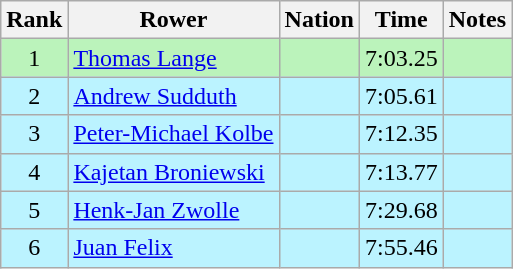<table class="wikitable sortable" style="text-align:center">
<tr>
<th>Rank</th>
<th>Rower</th>
<th>Nation</th>
<th>Time</th>
<th>Notes</th>
</tr>
<tr bgcolor=bbf3bb>
<td>1</td>
<td data-sort-value="Lange, Thomas" align=left><a href='#'>Thomas Lange</a></td>
<td align=left></td>
<td>7:03.25</td>
<td></td>
</tr>
<tr bgcolor=bbf3ff>
<td>2</td>
<td data-sort-value="Sudduth, Andrew" align=left><a href='#'>Andrew Sudduth</a></td>
<td align=left></td>
<td>7:05.61</td>
<td></td>
</tr>
<tr bgcolor=bbf3ff>
<td>3</td>
<td data-sort-value="Kolbe, Peter-Michael" align=left><a href='#'>Peter-Michael Kolbe</a></td>
<td align=left></td>
<td>7:12.35</td>
<td></td>
</tr>
<tr bgcolor=bbf3ff>
<td>4</td>
<td data-sort-value="Broniewski, Kajetan" align=left><a href='#'>Kajetan Broniewski</a></td>
<td align=left></td>
<td>7:13.77</td>
<td></td>
</tr>
<tr bgcolor=bbf3ff>
<td>5</td>
<td data-sort-value="Zwolle, Henk-Jan" align=left><a href='#'>Henk-Jan Zwolle</a></td>
<td align=left></td>
<td>7:29.68</td>
<td></td>
</tr>
<tr bgcolor=bbf3ff>
<td>6</td>
<td data-sort-value="Felix, Juan" align=left><a href='#'>Juan Felix</a></td>
<td align=left></td>
<td>7:55.46</td>
<td></td>
</tr>
</table>
